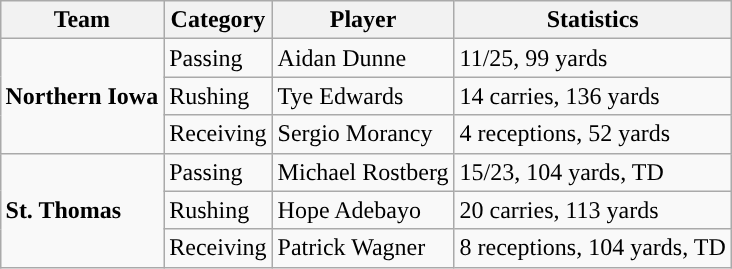<table class="wikitable" style="float: right;">
<tr>
<th>Team</th>
<th>Category</th>
<th>Player</th>
<th>Statistics</th>
</tr>
<tr>
<td rowspan=3><strong>Northern Iowa</strong></td>
<td>Passing</td>
<td>Aidan Dunne</td>
<td>11/25, 99 yards</td>
</tr>
<tr>
<td>Rushing</td>
<td>Tye Edwards</td>
<td>14 carries, 136 yards</td>
</tr>
<tr>
<td>Receiving</td>
<td>Sergio Morancy</td>
<td>4 receptions, 52 yards</td>
</tr>
<tr>
<td rowspan=3><strong>St. Thomas</strong></td>
<td>Passing</td>
<td>Michael Rostberg</td>
<td>15/23, 104 yards, TD</td>
</tr>
<tr>
<td>Rushing</td>
<td>Hope Adebayo</td>
<td>20 carries, 113 yards</td>
</tr>
<tr>
<td>Receiving</td>
<td>Patrick Wagner</td>
<td>8 receptions, 104 yards, TD</td>
</tr>
</table>
